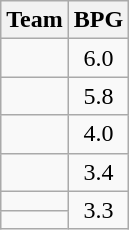<table class=wikitable>
<tr>
<th>Team</th>
<th>BPG</th>
</tr>
<tr>
<td></td>
<td align=center>6.0</td>
</tr>
<tr>
<td></td>
<td align=center>5.8</td>
</tr>
<tr>
<td></td>
<td align=center>4.0</td>
</tr>
<tr>
<td></td>
<td align=center>3.4</td>
</tr>
<tr>
<td></td>
<td align=center rowspan=2>3.3</td>
</tr>
<tr>
<td></td>
</tr>
</table>
